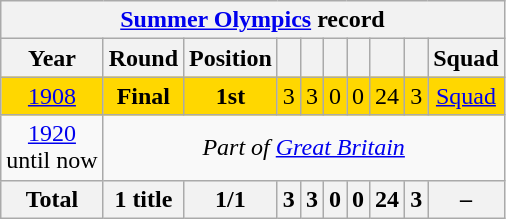<table class="wikitable" style="text-align: center;">
<tr>
<th colspan=10><a href='#'>Summer Olympics</a> record</th>
</tr>
<tr>
<th>Year</th>
<th>Round</th>
<th>Position</th>
<th></th>
<th></th>
<th></th>
<th></th>
<th></th>
<th></th>
<th>Squad</th>
</tr>
<tr bgcolor=gold>
<td> <a href='#'>1908</a></td>
<td><strong>Final</strong></td>
<td><strong>1st</strong></td>
<td>3</td>
<td>3</td>
<td>0</td>
<td>0</td>
<td>24</td>
<td>3</td>
<td><a href='#'>Squad</a></td>
</tr>
<tr>
<td> <a href='#'>1920</a><br>until now</td>
<td colspan=9><em>Part of <a href='#'>Great Britain</a></em></td>
</tr>
<tr>
<th>Total</th>
<th>1 title</th>
<th>1/1</th>
<th>3</th>
<th>3</th>
<th>0</th>
<th>0</th>
<th>24</th>
<th>3</th>
<th>–</th>
</tr>
</table>
